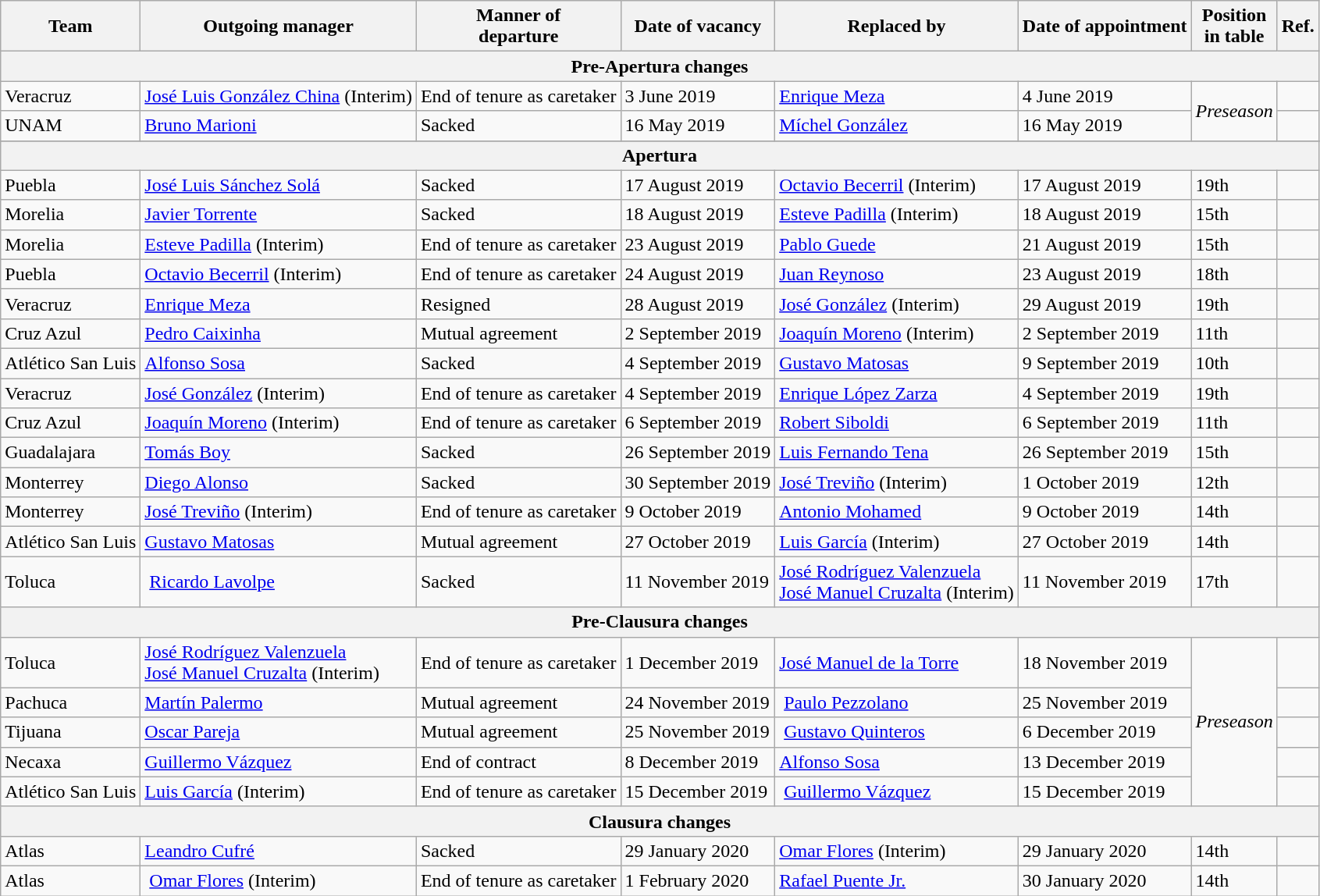<table class="wikitable sortable">
<tr>
<th>Team</th>
<th>Outgoing manager</th>
<th>Manner of <br> departure</th>
<th>Date of vacancy</th>
<th>Replaced by</th>
<th>Date of appointment</th>
<th>Position <br> in table</th>
<th>Ref.</th>
</tr>
<tr>
<th colspan=8>Pre-Apertura changes</th>
</tr>
<tr>
<td>Veracruz</td>
<td> <a href='#'>José Luis González China</a> (Interim)</td>
<td>End of tenure as caretaker</td>
<td>3 June 2019</td>
<td> <a href='#'>Enrique Meza</a></td>
<td>4 June 2019</td>
<td rowspan=2><em>Preseason</em></td>
<td></td>
</tr>
<tr>
<td>UNAM</td>
<td> <a href='#'>Bruno Marioni</a></td>
<td>Sacked</td>
<td>16 May 2019</td>
<td> <a href='#'>Míchel González</a></td>
<td>16 May 2019</td>
<td></td>
</tr>
<tr>
</tr>
<tr>
<th colspan=8>Apertura</th>
</tr>
<tr>
<td>Puebla</td>
<td> <a href='#'>José Luis Sánchez Solá</a></td>
<td>Sacked</td>
<td>17 August 2019</td>
<td> <a href='#'>Octavio Becerril</a> (Interim)</td>
<td>17 August 2019</td>
<td>19th</td>
<td></td>
</tr>
<tr>
<td>Morelia</td>
<td> <a href='#'>Javier Torrente</a></td>
<td>Sacked</td>
<td>18 August 2019</td>
<td> <a href='#'>Esteve Padilla</a> (Interim)</td>
<td>18 August 2019</td>
<td>15th</td>
<td></td>
</tr>
<tr>
<td>Morelia</td>
<td> <a href='#'>Esteve Padilla</a> (Interim)</td>
<td>End of tenure as caretaker</td>
<td>23 August 2019</td>
<td> <a href='#'>Pablo Guede</a></td>
<td>21 August 2019</td>
<td>15th</td>
<td></td>
</tr>
<tr>
<td>Puebla</td>
<td> <a href='#'>Octavio Becerril</a> (Interim)</td>
<td>End of tenure as caretaker</td>
<td>24 August 2019</td>
<td> <a href='#'>Juan Reynoso</a></td>
<td>23 August 2019</td>
<td>18th</td>
<td></td>
</tr>
<tr>
<td>Veracruz</td>
<td> <a href='#'>Enrique Meza</a></td>
<td>Resigned</td>
<td>28 August 2019</td>
<td> <a href='#'>José González</a> (Interim)</td>
<td>29 August 2019</td>
<td>19th</td>
<td></td>
</tr>
<tr>
<td>Cruz Azul</td>
<td> <a href='#'>Pedro Caixinha</a></td>
<td>Mutual agreement</td>
<td>2 September 2019</td>
<td> <a href='#'>Joaquín Moreno</a> (Interim)</td>
<td>2 September 2019</td>
<td>11th</td>
<td></td>
</tr>
<tr>
<td>Atlético San Luis</td>
<td> <a href='#'>Alfonso Sosa</a></td>
<td>Sacked</td>
<td>4 September 2019</td>
<td> <a href='#'>Gustavo Matosas</a></td>
<td>9 September 2019</td>
<td>10th</td>
<td></td>
</tr>
<tr>
<td>Veracruz</td>
<td> <a href='#'>José González</a> (Interim)</td>
<td>End of tenure as caretaker</td>
<td>4 September 2019</td>
<td> <a href='#'>Enrique López Zarza</a></td>
<td>4 September 2019</td>
<td>19th</td>
<td></td>
</tr>
<tr>
<td>Cruz Azul</td>
<td> <a href='#'>Joaquín Moreno</a> (Interim)</td>
<td>End of tenure as caretaker</td>
<td>6 September 2019</td>
<td> <a href='#'>Robert Siboldi</a></td>
<td>6 September 2019</td>
<td>11th</td>
<td></td>
</tr>
<tr>
<td>Guadalajara</td>
<td> <a href='#'>Tomás Boy</a></td>
<td>Sacked</td>
<td>26 September 2019</td>
<td> <a href='#'>Luis Fernando Tena</a></td>
<td>26 September 2019</td>
<td>15th</td>
<td></td>
</tr>
<tr>
<td>Monterrey</td>
<td> <a href='#'>Diego Alonso</a></td>
<td>Sacked</td>
<td>30 September 2019</td>
<td> <a href='#'>José Treviño</a> (Interim)</td>
<td>1 October 2019</td>
<td>12th</td>
<td></td>
</tr>
<tr>
<td>Monterrey</td>
<td> <a href='#'>José Treviño</a> (Interim)</td>
<td>End of tenure as caretaker</td>
<td>9 October 2019</td>
<td> <a href='#'>Antonio Mohamed</a></td>
<td>9 October 2019</td>
<td>14th</td>
<td></td>
</tr>
<tr>
<td>Atlético San Luis</td>
<td> <a href='#'>Gustavo Matosas</a></td>
<td>Mutual agreement</td>
<td>27 October 2019</td>
<td> <a href='#'>Luis García</a> (Interim)</td>
<td>27 October 2019</td>
<td>14th</td>
<td></td>
</tr>
<tr>
<td>Toluca</td>
<td> <a href='#'>Ricardo Lavolpe</a></td>
<td>Sacked</td>
<td>11 November 2019</td>
<td> <a href='#'>José Rodríguez Valenzuela</a> <br>  <a href='#'>José Manuel Cruzalta</a> (Interim)</td>
<td>11 November 2019</td>
<td>17th</td>
<td></td>
</tr>
<tr>
<th colspan=8>Pre-Clausura changes</th>
</tr>
<tr>
<td>Toluca</td>
<td> <a href='#'>José Rodríguez Valenzuela</a><br>  <a href='#'>José Manuel Cruzalta</a> (Interim)</td>
<td>End of tenure as caretaker</td>
<td>1 December 2019</td>
<td> <a href='#'>José Manuel de la Torre</a></td>
<td>18 November 2019</td>
<td rowspan="5"><em>Preseason</em></td>
<td></td>
</tr>
<tr>
<td>Pachuca</td>
<td> <a href='#'>Martín Palermo</a></td>
<td>Mutual agreement</td>
<td>24 November 2019</td>
<td> <a href='#'>Paulo Pezzolano</a></td>
<td>25 November 2019</td>
<td></td>
</tr>
<tr>
<td>Tijuana</td>
<td> <a href='#'>Oscar Pareja</a></td>
<td>Mutual agreement</td>
<td>25 November 2019</td>
<td> <a href='#'>Gustavo Quinteros</a></td>
<td>6 December 2019</td>
<td></td>
</tr>
<tr>
<td>Necaxa</td>
<td> <a href='#'>Guillermo Vázquez</a></td>
<td>End of contract</td>
<td>8 December 2019</td>
<td> <a href='#'>Alfonso Sosa</a></td>
<td>13 December 2019</td>
<td></td>
</tr>
<tr>
<td>Atlético San Luis</td>
<td> <a href='#'>Luis García</a> (Interim)</td>
<td>End of tenure as caretaker</td>
<td>15 December 2019</td>
<td> <a href='#'>Guillermo Vázquez</a></td>
<td>15 December 2019</td>
<td></td>
</tr>
<tr>
<th colspan=8>Clausura changes</th>
</tr>
<tr>
<td>Atlas</td>
<td> <a href='#'>Leandro Cufré</a></td>
<td>Sacked</td>
<td>29 January 2020</td>
<td> <a href='#'>Omar Flores</a> (Interim)</td>
<td>29 January 2020</td>
<td>14th</td>
<td></td>
</tr>
<tr>
<td>Atlas</td>
<td> <a href='#'>Omar Flores</a> (Interim)</td>
<td>End of tenure as caretaker</td>
<td>1 February 2020</td>
<td> <a href='#'>Rafael Puente Jr.</a></td>
<td>30 January 2020</td>
<td>14th</td>
<td></td>
</tr>
</table>
